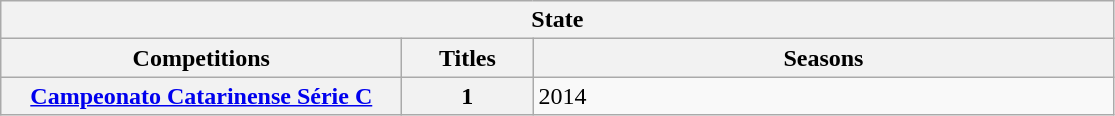<table class="wikitable">
<tr>
<th colspan="3">State</th>
</tr>
<tr>
<th style="width:260px">Competitions</th>
<th style="width:80px">Titles</th>
<th style="width:380px">Seasons</th>
</tr>
<tr>
<th><a href='#'>Campeonato Catarinense Série C</a></th>
<th>1</th>
<td>2014</td>
</tr>
</table>
